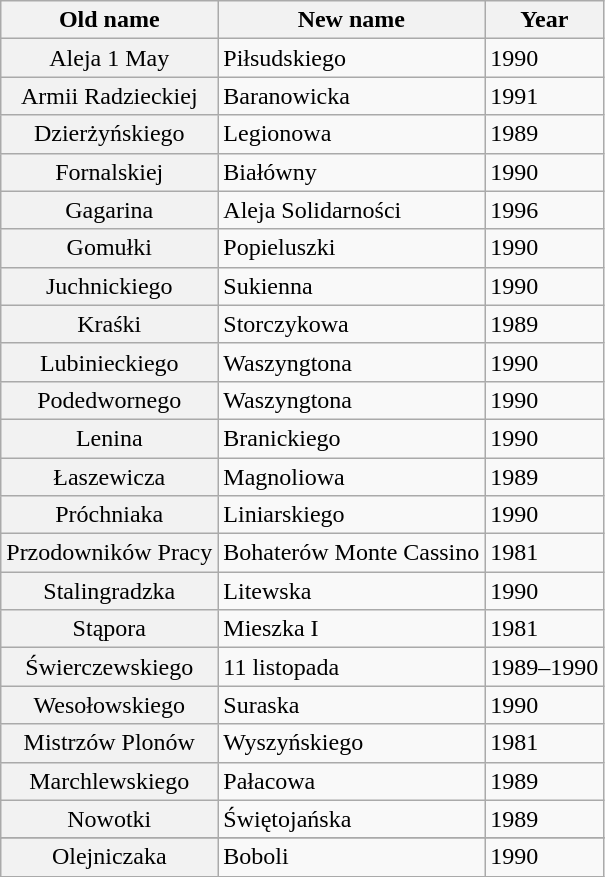<table class="wikitable">
<tr>
<th scope="col">Old name</th>
<th scope="col">New name</th>
<th scope="col">Year</th>
</tr>
<tr>
<th scope="row" style="font-weight:normal;">Aleja 1 May</th>
<td>Piłsudskiego</td>
<td>1990</td>
</tr>
<tr>
<th scope="row" style="font-weight:normal;">Armii Radzieckiej</th>
<td>Baranowicka</td>
<td>1991</td>
</tr>
<tr>
<th scope="row" style="font-weight:normal;">Dzierżyńskiego</th>
<td>Legionowa</td>
<td>1989</td>
</tr>
<tr>
<th scope="row" style="font-weight:normal;">Fornalskiej</th>
<td>Białówny</td>
<td>1990</td>
</tr>
<tr>
<th scope="row" style="font-weight:normal;">Gagarina</th>
<td>Aleja Solidarności</td>
<td>1996</td>
</tr>
<tr>
<th scope="row" style="font-weight:normal;">Gomułki</th>
<td>Popieluszki</td>
<td>1990</td>
</tr>
<tr>
<th scope="row" style="font-weight:normal;">Juchnickiego</th>
<td>Sukienna</td>
<td>1990</td>
</tr>
<tr>
<th scope="row" style="font-weight:normal;">Kraśki</th>
<td>Storczykowa</td>
<td>1989</td>
</tr>
<tr>
<th scope="row" style="font-weight:normal;">Lubinieckiego</th>
<td>Waszyngtona</td>
<td>1990</td>
</tr>
<tr>
<th scope="row" style="font-weight:normal;">Podedwornego</th>
<td>Waszyngtona</td>
<td>1990</td>
</tr>
<tr>
<th scope="row" style="font-weight:normal;">Lenina</th>
<td>Branickiego</td>
<td>1990</td>
</tr>
<tr>
<th scope="row" style="font-weight:normal;">Łaszewicza</th>
<td>Magnoliowa</td>
<td>1989</td>
</tr>
<tr>
<th scope="row" style="font-weight:normal;">Próchniaka</th>
<td>Liniarskiego</td>
<td>1990</td>
</tr>
<tr>
<th scope="row" style="font-weight:normal;">Przodowników Pracy</th>
<td>Bohaterów Monte Cassino</td>
<td>1981</td>
</tr>
<tr>
<th scope="row" style="font-weight:normal;">Stalingradzka</th>
<td>Litewska</td>
<td>1990</td>
</tr>
<tr>
<th scope="row" style="font-weight:normal;">Stąpora</th>
<td>Mieszka I</td>
<td>1981</td>
</tr>
<tr>
<th scope="row" style="font-weight:normal;">Świerczewskiego</th>
<td>11 listopada</td>
<td>1989–1990</td>
</tr>
<tr>
<th scope="row" style="font-weight:normal;">Wesołowskiego</th>
<td>Suraska</td>
<td>1990</td>
</tr>
<tr>
<th scope="row" style="font-weight:normal;">Mistrzów Plonów</th>
<td>Wyszyńskiego</td>
<td>1981</td>
</tr>
<tr>
<th scope="row" style="font-weight:normal;">Marchlewskiego</th>
<td>Pałacowa</td>
<td>1989</td>
</tr>
<tr>
<th scope="row" style="font-weight:normal;">Nowotki</th>
<td>Świętojańska</td>
<td>1989</td>
</tr>
<tr>
</tr>
<tr>
<th scope="row" style="font-weight:normal;">Olejniczaka</th>
<td>Boboli</td>
<td>1990</td>
</tr>
</table>
